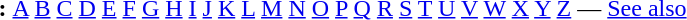<table id="toc" border="0">
<tr>
<th>:</th>
<td><a href='#'>A</a> <a href='#'>B</a> <a href='#'>C</a> <a href='#'>D</a> <a href='#'>E</a> <a href='#'>F</a> <a href='#'>G</a> <a href='#'>H</a> <a href='#'>I</a> <a href='#'>J</a> <a href='#'>K</a> <a href='#'>L</a> <a href='#'>M</a> <a href='#'>N</a> <a href='#'>O</a> <a href='#'>P</a> <a href='#'>Q</a> <a href='#'>R</a> <a href='#'>S</a> <a href='#'>T</a> <a href='#'>U</a> <a href='#'>V</a> <a href='#'>W</a> <a href='#'>X</a> <a href='#'>Y</a>  <a href='#'>Z</a> — <a href='#'>See also</a></td>
</tr>
</table>
